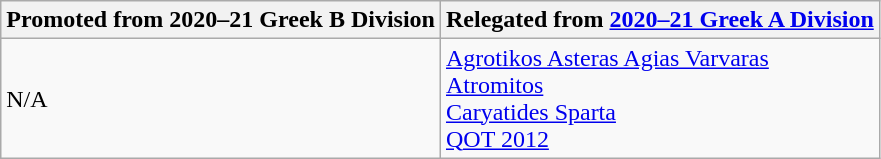<table class="wikitable">
<tr>
<th>Promoted from 2020–21 Greek B Division</th>
<th>Relegated from <a href='#'>2020–21 Greek A Division</a></th>
</tr>
<tr>
<td>N/A</td>
<td><a href='#'>Agrotikos Asteras Agias Varvaras</a><br><a href='#'>Atromitos</a><br><a href='#'>Caryatides Sparta</a><br><a href='#'>QOT 2012</a></td>
</tr>
</table>
